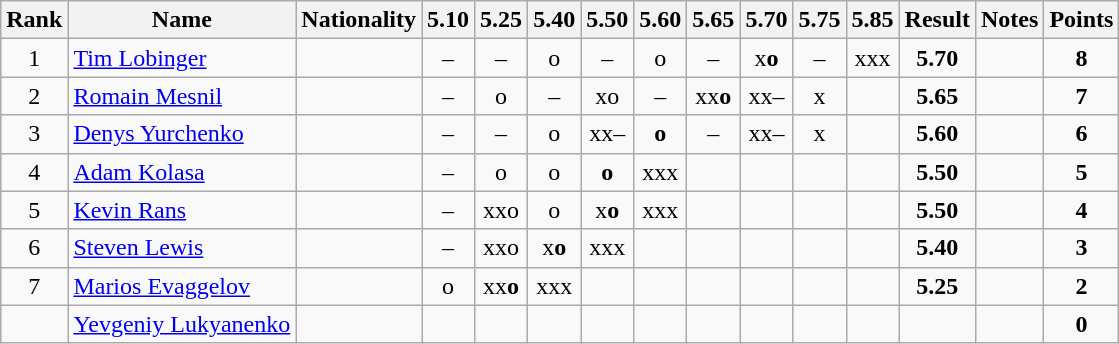<table class="wikitable sortable" style="text-align:center">
<tr>
<th>Rank</th>
<th>Name</th>
<th>Nationality</th>
<th>5.10</th>
<th>5.25</th>
<th>5.40</th>
<th>5.50</th>
<th>5.60</th>
<th>5.65</th>
<th>5.70</th>
<th>5.75</th>
<th>5.85</th>
<th>Result</th>
<th>Notes</th>
<th>Points</th>
</tr>
<tr>
<td>1</td>
<td align=left><a href='#'>Tim Lobinger</a></td>
<td align=left></td>
<td>–</td>
<td>–</td>
<td>o</td>
<td>–</td>
<td>o</td>
<td>–</td>
<td>x<strong>o</strong></td>
<td>–</td>
<td>xxx</td>
<td><strong>5.70</strong></td>
<td></td>
<td><strong>8</strong></td>
</tr>
<tr>
<td>2</td>
<td align=left><a href='#'>Romain Mesnil</a></td>
<td align=left></td>
<td>–</td>
<td>o</td>
<td>–</td>
<td>xo</td>
<td>–</td>
<td>xx<strong>o</strong></td>
<td>xx–</td>
<td>x</td>
<td></td>
<td><strong>5.65</strong></td>
<td></td>
<td><strong>7</strong></td>
</tr>
<tr>
<td>3</td>
<td align=left><a href='#'>Denys Yurchenko</a></td>
<td align=left></td>
<td>–</td>
<td>–</td>
<td>o</td>
<td>xx–</td>
<td><strong>o</strong></td>
<td>–</td>
<td>xx–</td>
<td>x</td>
<td></td>
<td><strong>5.60</strong></td>
<td></td>
<td><strong>6</strong></td>
</tr>
<tr>
<td>4</td>
<td align=left><a href='#'>Adam Kolasa</a></td>
<td align=left></td>
<td>–</td>
<td>o</td>
<td>o</td>
<td><strong>o</strong></td>
<td>xxx</td>
<td></td>
<td></td>
<td></td>
<td></td>
<td><strong>5.50</strong></td>
<td></td>
<td><strong>5</strong></td>
</tr>
<tr>
<td>5</td>
<td align=left><a href='#'>Kevin Rans</a></td>
<td align=left></td>
<td>–</td>
<td>xxo</td>
<td>o</td>
<td>x<strong>o</strong></td>
<td>xxx</td>
<td></td>
<td></td>
<td></td>
<td></td>
<td><strong>5.50</strong></td>
<td></td>
<td><strong>4</strong></td>
</tr>
<tr>
<td>6</td>
<td align=left><a href='#'>Steven Lewis</a></td>
<td align=left></td>
<td>–</td>
<td>xxo</td>
<td>x<strong>o</strong></td>
<td>xxx</td>
<td></td>
<td></td>
<td></td>
<td></td>
<td></td>
<td><strong>5.40</strong></td>
<td></td>
<td><strong>3</strong></td>
</tr>
<tr>
<td>7</td>
<td align=left><a href='#'>Marios Evaggelov</a></td>
<td align=left></td>
<td>o</td>
<td>xx<strong>o</strong></td>
<td>xxx</td>
<td></td>
<td></td>
<td></td>
<td></td>
<td></td>
<td></td>
<td><strong>5.25</strong></td>
<td></td>
<td><strong>2</strong></td>
</tr>
<tr>
<td></td>
<td align=left><a href='#'>Yevgeniy Lukyanenko</a></td>
<td align=left></td>
<td></td>
<td></td>
<td></td>
<td></td>
<td></td>
<td></td>
<td></td>
<td></td>
<td></td>
<td><strong></strong></td>
<td></td>
<td><strong>0</strong></td>
</tr>
</table>
